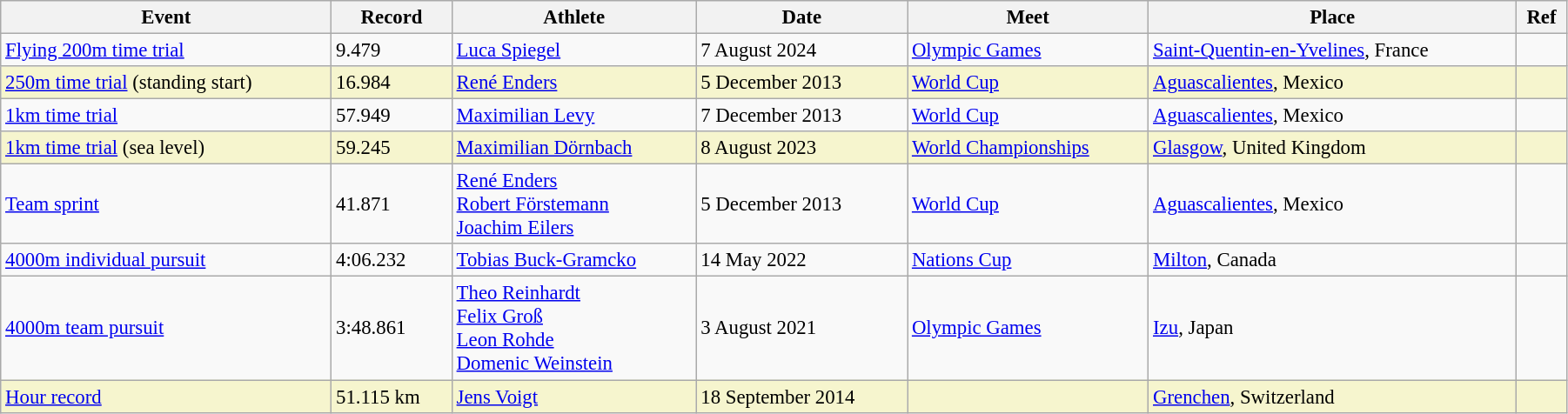<table class="wikitable" style="font-size:95%; width: 95%;">
<tr>
<th>Event</th>
<th>Record</th>
<th>Athlete</th>
<th>Date</th>
<th>Meet</th>
<th>Place</th>
<th>Ref</th>
</tr>
<tr>
<td><a href='#'>Flying 200m time trial</a></td>
<td>9.479</td>
<td><a href='#'>Luca Spiegel</a></td>
<td>7 August 2024</td>
<td><a href='#'>Olympic Games</a></td>
<td><a href='#'>Saint-Quentin-en-Yvelines</a>, France</td>
<td></td>
</tr>
<tr style="background:#f6F5CE;">
<td><a href='#'>250m time trial</a> (standing start)</td>
<td>16.984 </td>
<td><a href='#'>René Enders</a></td>
<td>5 December 2013</td>
<td><a href='#'>World Cup</a></td>
<td><a href='#'>Aguascalientes</a>, Mexico</td>
<td></td>
</tr>
<tr>
<td><a href='#'>1km time trial</a></td>
<td>57.949</td>
<td><a href='#'>Maximilian Levy</a></td>
<td>7 December 2013</td>
<td><a href='#'>World Cup</a></td>
<td><a href='#'>Aguascalientes</a>, Mexico</td>
<td></td>
</tr>
<tr style="background:#f6F5CE;">
<td><a href='#'>1km time trial</a> (sea level)</td>
<td>59.245</td>
<td><a href='#'>Maximilian Dörnbach</a></td>
<td>8 August 2023</td>
<td><a href='#'>World Championships</a></td>
<td><a href='#'>Glasgow</a>, United Kingdom</td>
<td></td>
</tr>
<tr>
<td><a href='#'>Team sprint</a></td>
<td>41.871</td>
<td><a href='#'>René Enders</a><br><a href='#'>Robert Förstemann</a><br><a href='#'>Joachim Eilers</a></td>
<td>5 December 2013</td>
<td><a href='#'>World Cup</a></td>
<td><a href='#'>Aguascalientes</a>, Mexico</td>
<td></td>
</tr>
<tr>
<td><a href='#'>4000m individual pursuit</a></td>
<td>4:06.232</td>
<td><a href='#'>Tobias Buck-Gramcko</a></td>
<td>14 May 2022</td>
<td><a href='#'>Nations Cup</a></td>
<td><a href='#'>Milton</a>, Canada</td>
<td></td>
</tr>
<tr>
<td><a href='#'>4000m team pursuit</a></td>
<td>3:48.861</td>
<td><a href='#'>Theo Reinhardt</a><br><a href='#'>Felix Groß</a><br><a href='#'>Leon Rohde</a><br><a href='#'>Domenic Weinstein</a></td>
<td>3 August 2021</td>
<td><a href='#'>Olympic Games</a></td>
<td><a href='#'>Izu</a>, Japan</td>
<td></td>
</tr>
<tr style="background:#f6F5CE;">
<td><a href='#'>Hour record</a></td>
<td>51.115 km</td>
<td><a href='#'>Jens Voigt</a></td>
<td>18 September 2014</td>
<td></td>
<td><a href='#'>Grenchen</a>, Switzerland</td>
<td></td>
</tr>
</table>
